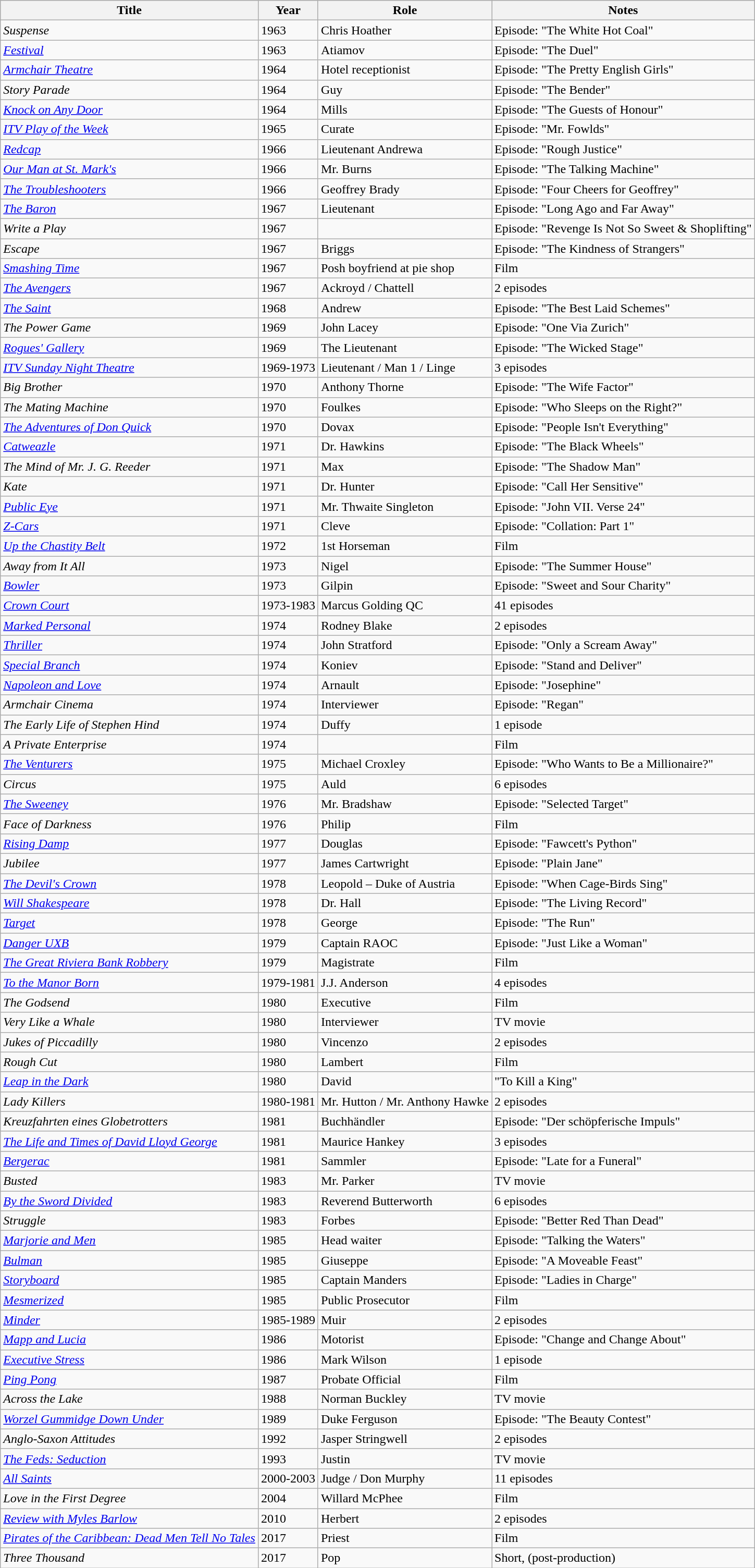<table class="wikitable">
<tr style="background:#ccc; text-align:center;">
<th>Title</th>
<th>Year</th>
<th>Role</th>
<th>Notes</th>
</tr>
<tr>
<td><em>Suspense</em></td>
<td>1963</td>
<td>Chris Hoather</td>
<td>Episode: "The White Hot Coal"</td>
</tr>
<tr>
<td><em><a href='#'>Festival</a></em></td>
<td>1963</td>
<td>Atiamov</td>
<td>Episode: "The Duel"</td>
</tr>
<tr>
<td><em><a href='#'>Armchair Theatre</a></em></td>
<td>1964</td>
<td>Hotel receptionist</td>
<td>Episode: "The Pretty English Girls"</td>
</tr>
<tr>
<td><em>Story Parade</em></td>
<td>1964</td>
<td>Guy</td>
<td>Episode: "The Bender"</td>
</tr>
<tr>
<td><em><a href='#'>Knock on Any Door</a></em></td>
<td>1964</td>
<td>Mills</td>
<td>Episode: "The Guests of Honour"</td>
</tr>
<tr>
<td><em><a href='#'>ITV Play of the Week</a></em></td>
<td>1965</td>
<td>Curate</td>
<td>Episode: "Mr. Fowlds"</td>
</tr>
<tr>
<td><em><a href='#'>Redcap</a></em></td>
<td>1966</td>
<td>Lieutenant Andrewa</td>
<td>Episode: "Rough Justice"</td>
</tr>
<tr>
<td><em><a href='#'>Our Man at St. Mark's</a></em></td>
<td>1966</td>
<td>Mr. Burns</td>
<td>Episode: "The Talking Machine"</td>
</tr>
<tr>
<td><em><a href='#'>The Troubleshooters</a></em></td>
<td>1966</td>
<td>Geoffrey Brady</td>
<td>Episode: "Four Cheers for Geoffrey"</td>
</tr>
<tr>
<td><em><a href='#'>The Baron</a></em></td>
<td>1967</td>
<td>Lieutenant</td>
<td>Episode: "Long Ago and Far Away"</td>
</tr>
<tr>
<td><em>Write a Play</em></td>
<td>1967</td>
<td></td>
<td>Episode: "Revenge Is Not So Sweet & Shoplifting"</td>
</tr>
<tr>
<td><em>Escape</em></td>
<td>1967</td>
<td>Briggs</td>
<td>Episode: "The Kindness of Strangers"</td>
</tr>
<tr>
<td><em><a href='#'>Smashing Time</a></em></td>
<td>1967</td>
<td>Posh boyfriend at pie shop</td>
<td>Film</td>
</tr>
<tr>
<td><em><a href='#'>The Avengers</a></em></td>
<td>1967</td>
<td>Ackroyd / Chattell</td>
<td>2 episodes</td>
</tr>
<tr>
<td><em><a href='#'>The Saint</a></em></td>
<td>1968</td>
<td>Andrew</td>
<td>Episode: "The Best Laid Schemes"</td>
</tr>
<tr>
<td><em>The Power Game</em></td>
<td>1969</td>
<td>John Lacey</td>
<td>Episode: "One Via Zurich"</td>
</tr>
<tr>
<td><em><a href='#'>Rogues' Gallery</a></em></td>
<td>1969</td>
<td>The Lieutenant</td>
<td>Episode: "The Wicked Stage"</td>
</tr>
<tr>
<td><em><a href='#'>ITV Sunday Night Theatre</a></em></td>
<td>1969-1973</td>
<td>Lieutenant / Man 1 / Linge</td>
<td>3 episodes</td>
</tr>
<tr>
<td><em>Big Brother</em></td>
<td>1970</td>
<td>Anthony Thorne</td>
<td>Episode: "The Wife Factor"</td>
</tr>
<tr>
<td><em>The Mating Machine</em></td>
<td>1970</td>
<td>Foulkes</td>
<td>Episode: "Who Sleeps on the Right?"</td>
</tr>
<tr>
<td><em><a href='#'>The Adventures of Don Quick</a></em></td>
<td>1970</td>
<td>Dovax</td>
<td>Episode: "People Isn't Everything"</td>
</tr>
<tr>
<td><em><a href='#'>Catweazle</a></em></td>
<td>1971</td>
<td>Dr. Hawkins</td>
<td>Episode: "The Black Wheels"</td>
</tr>
<tr>
<td><em>The Mind of Mr. J. G. Reeder</em></td>
<td>1971</td>
<td>Max</td>
<td>Episode: "The Shadow Man"</td>
</tr>
<tr>
<td><em>Kate</em></td>
<td>1971</td>
<td>Dr. Hunter</td>
<td>Episode: "Call Her Sensitive"</td>
</tr>
<tr>
<td><em><a href='#'>Public Eye</a></em></td>
<td>1971</td>
<td>Mr. Thwaite Singleton</td>
<td>Episode: "John VII. Verse 24"</td>
</tr>
<tr>
<td><em><a href='#'>Z-Cars</a></em></td>
<td>1971</td>
<td>Cleve</td>
<td>Episode: "Collation: Part 1"</td>
</tr>
<tr>
<td><em><a href='#'>Up the Chastity Belt</a></em></td>
<td>1972</td>
<td>1st Horseman</td>
<td>Film</td>
</tr>
<tr>
<td><em>Away from It All</em></td>
<td>1973</td>
<td>Nigel</td>
<td>Episode: "The Summer House"</td>
</tr>
<tr>
<td><em><a href='#'>Bowler</a></em></td>
<td>1973</td>
<td>Gilpin</td>
<td>Episode: "Sweet and Sour Charity"</td>
</tr>
<tr>
<td><em><a href='#'>Crown Court</a></em></td>
<td>1973-1983</td>
<td>Marcus Golding QC</td>
<td>41 episodes</td>
</tr>
<tr>
<td><em><a href='#'>Marked Personal</a></em></td>
<td>1974</td>
<td>Rodney Blake</td>
<td>2 episodes</td>
</tr>
<tr>
<td><em><a href='#'>Thriller</a></em></td>
<td>1974</td>
<td>John Stratford</td>
<td>Episode: "Only a Scream Away"</td>
</tr>
<tr>
<td><em><a href='#'>Special Branch</a></em></td>
<td>1974</td>
<td>Koniev</td>
<td>Episode: "Stand and Deliver"</td>
</tr>
<tr>
<td><em><a href='#'>Napoleon and Love</a></em></td>
<td>1974</td>
<td>Arnault</td>
<td>Episode: "Josephine"</td>
</tr>
<tr>
<td><em>Armchair Cinema</em></td>
<td>1974</td>
<td>Interviewer</td>
<td>Episode: "Regan"</td>
</tr>
<tr>
<td><em>The Early Life of Stephen Hind</em></td>
<td>1974</td>
<td>Duffy</td>
<td>1 episode</td>
</tr>
<tr>
<td><em>A Private Enterprise</em></td>
<td>1974</td>
<td></td>
<td>Film</td>
</tr>
<tr>
<td><em><a href='#'>The Venturers</a></em></td>
<td>1975</td>
<td>Michael Croxley</td>
<td>Episode: "Who Wants to Be a Millionaire?"</td>
</tr>
<tr>
<td><em>Circus</em></td>
<td>1975</td>
<td>Auld</td>
<td>6 episodes</td>
</tr>
<tr>
<td><em><a href='#'>The Sweeney</a></em></td>
<td>1976</td>
<td>Mr. Bradshaw</td>
<td>Episode: "Selected Target"</td>
</tr>
<tr>
<td><em>Face of Darkness</em></td>
<td>1976</td>
<td>Philip</td>
<td>Film</td>
</tr>
<tr>
<td><em><a href='#'>Rising Damp</a></em></td>
<td>1977</td>
<td>Douglas</td>
<td>Episode: "Fawcett's Python"</td>
</tr>
<tr>
<td><em>Jubilee</em></td>
<td>1977</td>
<td>James Cartwright</td>
<td>Episode: "Plain Jane"</td>
</tr>
<tr>
<td><em><a href='#'>The Devil's Crown</a></em></td>
<td>1978</td>
<td>Leopold – Duke of Austria</td>
<td>Episode: "When Cage-Birds Sing"</td>
</tr>
<tr>
<td><em><a href='#'>Will Shakespeare</a></em></td>
<td>1978</td>
<td>Dr. Hall</td>
<td>Episode: "The Living Record"</td>
</tr>
<tr>
<td><em><a href='#'>Target</a></em></td>
<td>1978</td>
<td>George</td>
<td>Episode: "The Run"</td>
</tr>
<tr>
<td><em><a href='#'>Danger UXB</a></em></td>
<td>1979</td>
<td>Captain RAOC</td>
<td>Episode: "Just Like a Woman"</td>
</tr>
<tr>
<td><em><a href='#'>The Great Riviera Bank Robbery</a></em></td>
<td>1979</td>
<td>Magistrate</td>
<td>Film</td>
</tr>
<tr>
<td><em><a href='#'>To the Manor Born</a></em></td>
<td>1979-1981</td>
<td>J.J. Anderson</td>
<td>4 episodes</td>
</tr>
<tr>
<td><em>The Godsend</em></td>
<td>1980</td>
<td>Executive</td>
<td>Film</td>
</tr>
<tr>
<td><em>Very Like a Whale</em></td>
<td>1980</td>
<td>Interviewer</td>
<td>TV movie</td>
</tr>
<tr>
<td><em>Jukes of Piccadilly</em></td>
<td>1980</td>
<td>Vincenzo</td>
<td>2 episodes</td>
</tr>
<tr>
<td><em>Rough Cut</em></td>
<td>1980</td>
<td>Lambert</td>
<td>Film</td>
</tr>
<tr>
<td><em><a href='#'>Leap in the Dark</a></em></td>
<td>1980</td>
<td>David</td>
<td>"To Kill a King"</td>
</tr>
<tr>
<td><em>Lady Killers</em></td>
<td>1980-1981</td>
<td>Mr. Hutton / Mr. Anthony Hawke</td>
<td>2 episodes</td>
</tr>
<tr>
<td><em>Kreuzfahrten eines Globetrotters</em></td>
<td>1981</td>
<td>Buchhändler</td>
<td>Episode: "Der schöpferische Impuls"</td>
</tr>
<tr>
<td><em><a href='#'>The Life and Times of David Lloyd George</a></em></td>
<td>1981</td>
<td>Maurice Hankey</td>
<td>3 episodes</td>
</tr>
<tr>
<td><em><a href='#'>Bergerac</a></em></td>
<td>1981</td>
<td>Sammler</td>
<td>Episode: "Late for a Funeral"</td>
</tr>
<tr>
<td><em>Busted</em></td>
<td>1983</td>
<td>Mr. Parker</td>
<td>TV movie</td>
</tr>
<tr>
<td><em><a href='#'>By the Sword Divided</a></em></td>
<td>1983</td>
<td>Reverend Butterworth</td>
<td>6 episodes</td>
</tr>
<tr>
<td><em>Struggle</em></td>
<td>1983</td>
<td>Forbes</td>
<td>Episode: "Better Red Than Dead"</td>
</tr>
<tr>
<td><em><a href='#'>Marjorie and Men</a></em></td>
<td>1985</td>
<td>Head waiter</td>
<td>Episode: "Talking the Waters"</td>
</tr>
<tr>
<td><em><a href='#'>Bulman</a></em></td>
<td>1985</td>
<td>Giuseppe</td>
<td>Episode: "A Moveable Feast"</td>
</tr>
<tr>
<td><em><a href='#'>Storyboard</a></em></td>
<td>1985</td>
<td>Captain Manders</td>
<td>Episode: "Ladies in Charge"</td>
</tr>
<tr>
<td><em><a href='#'>Mesmerized</a></em></td>
<td>1985</td>
<td>Public Prosecutor</td>
<td>Film</td>
</tr>
<tr>
<td><em><a href='#'>Minder</a></em></td>
<td>1985-1989</td>
<td>Muir</td>
<td>2 episodes</td>
</tr>
<tr>
<td><em><a href='#'>Mapp and Lucia</a></em></td>
<td>1986</td>
<td>Motorist</td>
<td>Episode: "Change and Change About"</td>
</tr>
<tr>
<td><em><a href='#'>Executive Stress</a></em></td>
<td>1986</td>
<td>Mark Wilson</td>
<td>1 episode</td>
</tr>
<tr>
<td><em><a href='#'>Ping Pong</a></em></td>
<td>1987</td>
<td>Probate Official</td>
<td>Film</td>
</tr>
<tr>
<td><em>Across the Lake</em></td>
<td>1988</td>
<td>Norman Buckley</td>
<td>TV movie</td>
</tr>
<tr>
<td><em><a href='#'>Worzel Gummidge Down Under</a></em></td>
<td>1989</td>
<td>Duke Ferguson</td>
<td>Episode: "The Beauty Contest"</td>
</tr>
<tr>
<td><em>Anglo-Saxon Attitudes</em></td>
<td>1992</td>
<td>Jasper Stringwell</td>
<td>2 episodes</td>
</tr>
<tr>
<td><em><a href='#'>The Feds: Seduction</a></em></td>
<td>1993</td>
<td>Justin</td>
<td>TV movie</td>
</tr>
<tr>
<td><em><a href='#'>All Saints</a></em></td>
<td>2000-2003</td>
<td>Judge / Don Murphy</td>
<td>11 episodes</td>
</tr>
<tr>
<td><em>Love in the First Degree</em></td>
<td>2004</td>
<td>Willard McPhee</td>
<td>Film</td>
</tr>
<tr>
<td><em><a href='#'>Review with Myles Barlow</a></em></td>
<td>2010</td>
<td>Herbert</td>
<td>2 episodes</td>
</tr>
<tr>
<td><em><a href='#'>Pirates of the Caribbean: Dead Men Tell No Tales</a></em></td>
<td>2017</td>
<td>Priest</td>
<td>Film</td>
</tr>
<tr>
<td><em>Three Thousand</em></td>
<td>2017</td>
<td>Pop</td>
<td>Short, (post-production)</td>
</tr>
</table>
